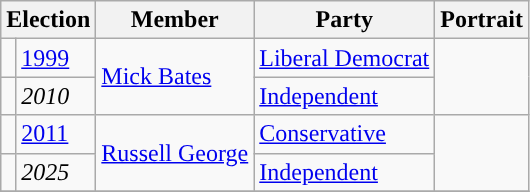<table class="wikitable">
<tr>
<th colspan="2">Election</th>
<th>Member</th>
<th>Party</th>
<th>Portrait</th>
</tr>
<tr>
<td style="background-color: "></td>
<td><a href='#'>1999</a></td>
<td rowspan=2><a href='#'>Mick Bates</a></td>
<td><a href='#'>Liberal Democrat</a></td>
<td rowspan=2></td>
</tr>
<tr>
<td style="background-color: "></td>
<td><em>2010</em></td>
<td><a href='#'>Independent</a></td>
</tr>
<tr>
<td style="background-color: "></td>
<td><a href='#'>2011</a></td>
<td rowspan=2><a href='#'>Russell George</a></td>
<td><a href='#'>Conservative</a></td>
<td rowspan=2></td>
</tr>
<tr>
<td style="background-color: "></td>
<td><em>2025</em></td>
<td><a href='#'>Independent</a></td>
</tr>
<tr>
</tr>
</table>
